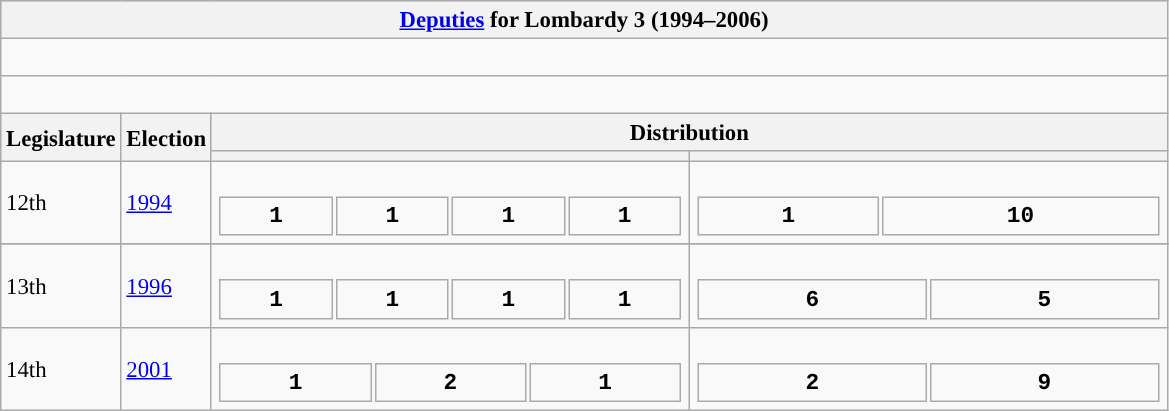<table class="wikitable" style="font-size:95%;">
<tr bgcolor="#CCCCCC">
<th colspan="4"><a href='#'>Deputies</a> for Lombardy 3 (1994–2006)</th>
</tr>
<tr>
<td colspan="4"><br>







</td>
</tr>
<tr>
<td colspan="4"><br>




</td>
</tr>
<tr bgcolor="#CCCCCC">
<th rowspan=2>Legislature</th>
<th rowspan=2>Election</th>
<th colspan=2>Distribution</th>
</tr>
<tr>
<th></th>
<th></th>
</tr>
<tr>
<td>12th</td>
<td><a href='#'>1994</a></td>
<td><br><table style="width:20.5em; font-size:100%; text-align:center; font-family:Courier New;">
<tr style="font-weight:bold">
<td style="background:">1</td>
<td style="background:">1</td>
<td style="background:">1</td>
<td style="background:">1</td>
</tr>
</table>
</td>
<td><br><table style="width:20.5em; font-size:100%; text-align:center; font-family:Courier New;">
<tr style="font-weight:bold">
<td style="background:">1</td>
<td style="background:">10</td>
</tr>
</table>
</td>
</tr>
<tr>
</tr>
<tr>
<td>13th</td>
<td><a href='#'>1996</a></td>
<td><br><table style="width:20.5em; font-size:100%; text-align:center; font-family:Courier New;">
<tr style="font-weight:bold">
<td style="background:">1</td>
<td style="background:">1</td>
<td style="background:">1</td>
<td style="background:">1</td>
</tr>
</table>
</td>
<td><br><table style="width:20.5em; font-size:100%; text-align:center; font-family:Courier New;">
<tr style="font-weight:bold">
<td style="background:">6</td>
<td style="background:">5</td>
</tr>
</table>
</td>
</tr>
<tr>
<td>14th</td>
<td><a href='#'>2001</a></td>
<td><br><table style="width:20.5em; font-size:100%; text-align:center; font-family:Courier New;">
<tr style="font-weight:bold">
<td style="background:">1</td>
<td style="background:">2</td>
<td style="background:">1</td>
</tr>
</table>
</td>
<td><br><table style="width:20.5em; font-size:100%; text-align:center; font-family:Courier New;">
<tr style="font-weight:bold">
<td style="background:">2</td>
<td style="background:">9</td>
</tr>
</table>
</td>
</tr>
</table>
